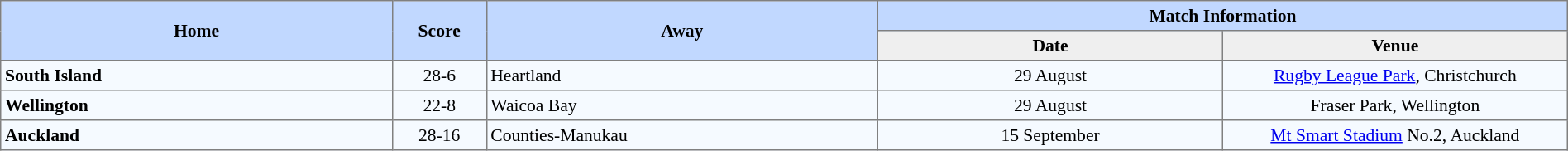<table border=1 style="border-collapse:collapse; font-size:90%; text-align:center;" cellpadding=3 cellspacing=0 width=100%>
<tr bgcolor=#C1D8FF>
<th rowspan=2 width=25%>Home</th>
<th rowspan=2 width=6%>Score</th>
<th rowspan=2 width=25%>Away</th>
<th colspan=6>Match Information</th>
</tr>
<tr bgcolor=#EFEFEF>
<th width=22%>Date</th>
<th width=22%>Venue</th>
</tr>
<tr bgcolor=#F5FAFF>
<td align=left><strong>South Island</strong></td>
<td>28-6</td>
<td align=left>Heartland</td>
<td>29 August</td>
<td><a href='#'>Rugby League Park</a>, Christchurch</td>
</tr>
<tr bgcolor=#F5FAFF>
<td align=left><strong>Wellington</strong></td>
<td>22-8</td>
<td align=left>Waicoa Bay</td>
<td>29 August</td>
<td>Fraser Park, Wellington</td>
</tr>
<tr bgcolor=#F5FAFF>
<td align=left><strong>Auckland</strong></td>
<td>28-16</td>
<td align=left>Counties-Manukau</td>
<td>15 September</td>
<td><a href='#'>Mt Smart Stadium</a> No.2, Auckland</td>
</tr>
</table>
